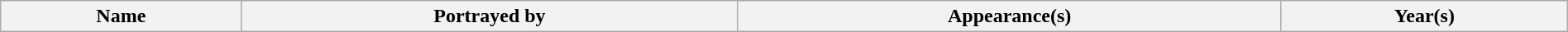<table class="wikitable" style="width:100%;">
<tr>
<th>Name</th>
<th>Portrayed by</th>
<th>Appearance(s)</th>
<th>Year(s)<br>
</th>
</tr>
</table>
